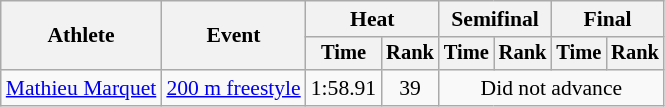<table class=wikitable style="font-size:90%">
<tr>
<th rowspan="2">Athlete</th>
<th rowspan="2">Event</th>
<th colspan="2">Heat</th>
<th colspan="2">Semifinal</th>
<th colspan="2">Final</th>
</tr>
<tr style="font-size:95%">
<th>Time</th>
<th>Rank</th>
<th>Time</th>
<th>Rank</th>
<th>Time</th>
<th>Rank</th>
</tr>
<tr align=center>
<td align=left><a href='#'>Mathieu Marquet</a></td>
<td align=left><a href='#'>200 m freestyle</a></td>
<td>1:58.91</td>
<td>39</td>
<td colspan=4>Did not advance</td>
</tr>
</table>
